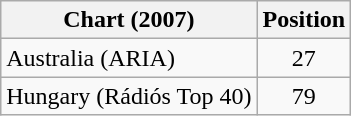<table class="wikitable sortable">
<tr>
<th>Chart (2007)</th>
<th>Position</th>
</tr>
<tr>
<td>Australia (ARIA)</td>
<td align="center">27</td>
</tr>
<tr>
<td>Hungary (Rádiós Top 40)</td>
<td align="center">79</td>
</tr>
</table>
